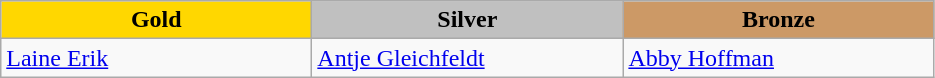<table class="wikitable" style="text-align:left">
<tr align="center">
<td width=200 bgcolor=gold><strong>Gold</strong></td>
<td width=200 bgcolor=silver><strong>Silver</strong></td>
<td width=200 bgcolor=CC9966><strong>Bronze</strong></td>
</tr>
<tr>
<td><a href='#'>Laine Erik</a><br><em></em></td>
<td><a href='#'>Antje Gleichfeldt</a><br><em></em></td>
<td><a href='#'>Abby Hoffman</a><br><em></em></td>
</tr>
</table>
